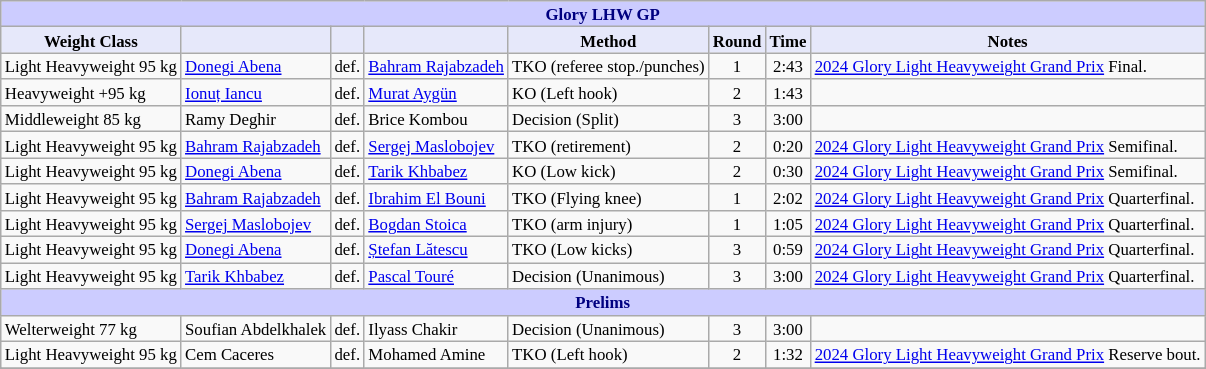<table class="wikitable" style="font-size: 70%;">
<tr>
<th colspan="8" style="background-color: #ccf; color: #000080; text-align: center;"><strong>Glory LHW GP</strong></th>
</tr>
<tr>
<th colspan="1" style="background-color: #E6E8FA; color: #000000; text-align: center;">Weight Class</th>
<th colspan="1" style="background-color: #E6E8FA; color: #000000; text-align: center;"></th>
<th colspan="1" style="background-color: #E6E8FA; color: #000000; text-align: center;"></th>
<th colspan="1" style="background-color: #E6E8FA; color: #000000; text-align: center;"></th>
<th colspan="1" style="background-color: #E6E8FA; color: #000000; text-align: center;">Method</th>
<th colspan="1" style="background-color: #E6E8FA; color: #000000; text-align: center;">Round</th>
<th colspan="1" style="background-color: #E6E8FA; color: #000000; text-align: center;">Time</th>
<th colspan="1" style="background-color: #E6E8FA; color: #000000; text-align: center;">Notes</th>
</tr>
<tr>
<td>Light Heavyweight 95 kg</td>
<td> <a href='#'>Donegi Abena</a></td>
<td align=center>def.</td>
<td> <a href='#'>Bahram Rajabzadeh</a></td>
<td>TKO (referee stop./punches)</td>
<td align=center>1</td>
<td align=center>2:43</td>
<td><a href='#'>2024 Glory Light Heavyweight Grand Prix</a> Final.</td>
</tr>
<tr>
<td>Heavyweight +95 kg</td>
<td> <a href='#'>Ionuț Iancu</a></td>
<td align=center>def.</td>
<td> <a href='#'>Murat Aygün</a></td>
<td>KO (Left hook)</td>
<td align=center>2</td>
<td align=center>1:43</td>
<td></td>
</tr>
<tr>
<td>Middleweight 85 kg</td>
<td> Ramy Deghir</td>
<td align=center>def.</td>
<td> Brice Kombou</td>
<td>Decision (Split)</td>
<td align=center>3</td>
<td align=center>3:00</td>
<td></td>
</tr>
<tr>
<td>Light Heavyweight 95 kg</td>
<td> <a href='#'>Bahram Rajabzadeh</a></td>
<td align=center>def.</td>
<td> <a href='#'>Sergej Maslobojev</a></td>
<td>TKO (retirement)</td>
<td align=center>2</td>
<td align=center>0:20</td>
<td><a href='#'>2024 Glory Light Heavyweight Grand Prix</a> Semifinal.</td>
</tr>
<tr>
<td>Light Heavyweight 95 kg</td>
<td> <a href='#'>Donegi Abena</a></td>
<td align=center>def.</td>
<td> <a href='#'>Tarik Khbabez</a></td>
<td>KO (Low kick)</td>
<td align=center>2</td>
<td align=center>0:30</td>
<td><a href='#'>2024 Glory Light Heavyweight Grand Prix</a> Semifinal.</td>
</tr>
<tr>
<td>Light Heavyweight 95 kg</td>
<td> <a href='#'>Bahram Rajabzadeh</a></td>
<td align=center>def.</td>
<td> <a href='#'>Ibrahim El Bouni</a></td>
<td>TKO (Flying knee)</td>
<td align=center>1</td>
<td align=center>2:02</td>
<td><a href='#'>2024 Glory Light Heavyweight Grand Prix</a> Quarterfinal.</td>
</tr>
<tr>
<td>Light Heavyweight 95 kg</td>
<td> <a href='#'>Sergej Maslobojev</a></td>
<td align=center>def.</td>
<td> <a href='#'>Bogdan Stoica</a></td>
<td>TKO (arm injury)</td>
<td align=center>1</td>
<td align=center>1:05</td>
<td><a href='#'>2024 Glory Light Heavyweight Grand Prix</a> Quarterfinal.</td>
</tr>
<tr>
<td>Light Heavyweight 95 kg</td>
<td> <a href='#'>Donegi Abena</a></td>
<td align=center>def.</td>
<td> <a href='#'>Ștefan Lătescu</a></td>
<td>TKO (Low kicks)</td>
<td align=center>3</td>
<td align=center>0:59</td>
<td><a href='#'>2024 Glory Light Heavyweight Grand Prix</a> Quarterfinal.</td>
</tr>
<tr>
<td>Light Heavyweight 95 kg</td>
<td> <a href='#'>Tarik Khbabez</a></td>
<td align=center>def.</td>
<td> <a href='#'>Pascal Touré</a></td>
<td>Decision (Unanimous)</td>
<td align=center>3</td>
<td align=center>3:00</td>
<td><a href='#'>2024 Glory Light Heavyweight Grand Prix</a> Quarterfinal.</td>
</tr>
<tr>
<th colspan="8" style="background-color: #ccf; color: #000080; text-align: center;"><strong>Prelims</strong></th>
</tr>
<tr>
<td>Welterweight 77 kg</td>
<td> Soufian Abdelkhalek</td>
<td align=center>def.</td>
<td> Ilyass Chakir</td>
<td>Decision (Unanimous)</td>
<td align=center>3</td>
<td align=center>3:00</td>
<td></td>
</tr>
<tr>
<td>Light Heavyweight 95 kg</td>
<td> Cem Caceres</td>
<td align=center>def.</td>
<td> Mohamed Amine</td>
<td>TKO (Left hook)</td>
<td align=center>2</td>
<td align=center>1:32</td>
<td><a href='#'>2024 Glory Light Heavyweight Grand Prix</a> Reserve bout.</td>
</tr>
<tr>
</tr>
<tr>
</tr>
</table>
